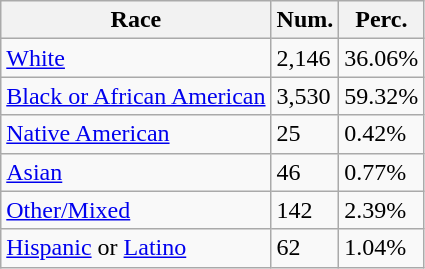<table class="wikitable">
<tr>
<th>Race</th>
<th>Num.</th>
<th>Perc.</th>
</tr>
<tr>
<td><a href='#'>White</a></td>
<td>2,146</td>
<td>36.06%</td>
</tr>
<tr>
<td><a href='#'>Black or African American</a></td>
<td>3,530</td>
<td>59.32%</td>
</tr>
<tr>
<td><a href='#'>Native American</a></td>
<td>25</td>
<td>0.42%</td>
</tr>
<tr>
<td><a href='#'>Asian</a></td>
<td>46</td>
<td>0.77%</td>
</tr>
<tr>
<td><a href='#'>Other/Mixed</a></td>
<td>142</td>
<td>2.39%</td>
</tr>
<tr>
<td><a href='#'>Hispanic</a> or <a href='#'>Latino</a></td>
<td>62</td>
<td>1.04%</td>
</tr>
</table>
